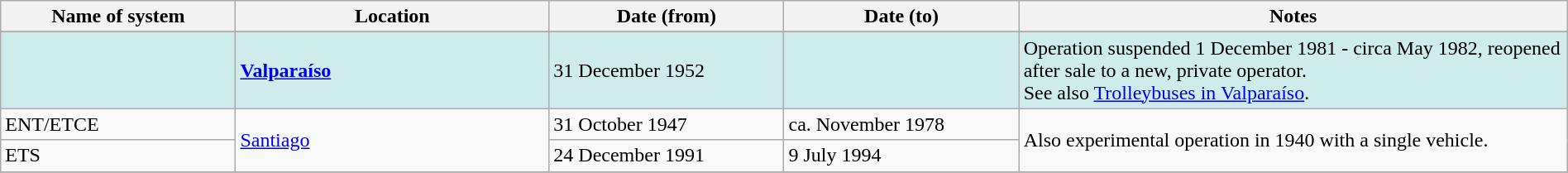<table class="wikitable" width=100%>
<tr>
<th width=15%>Name of system</th>
<th width=20%>Location</th>
<th width=15%>Date (from)</th>
<th width=15%>Date (to)</th>
<th width=35%>Notes</th>
</tr>
<tr>
</tr>
<tr style="background:#CFECEC">
<td> </td>
<td><strong><a href='#'>Valparaíso</a></strong></td>
<td>31 December 1952</td>
<td> </td>
<td>Operation suspended 1 December 1981 - circa May 1982, reopened after sale to a new, private operator.<br>See also <a href='#'>Trolleybuses in Valparaíso</a>.</td>
</tr>
<tr>
<td>ENT/ETCE</td>
<td rowspan="2"><a href='#'>Santiago</a></td>
<td>31 October 1947</td>
<td>ca. November 1978</td>
<td rowspan="2">Also experimental operation in 1940 with a single vehicle.</td>
</tr>
<tr>
<td>ETS</td>
<td>24 December 1991</td>
<td>9 July 1994</td>
</tr>
<tr>
</tr>
</table>
